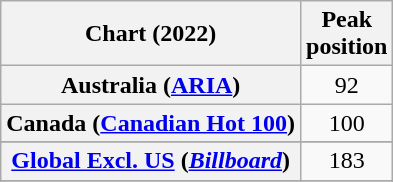<table class="wikitable sortable plainrowheaders" style="text-align:center">
<tr>
<th scope="col">Chart (2022)</th>
<th scope="col">Peak<br>position</th>
</tr>
<tr>
<th scope="row">Australia (<a href='#'>ARIA</a>)</th>
<td>92</td>
</tr>
<tr>
<th scope="row">Canada (<a href='#'>Canadian Hot 100</a>)</th>
<td>100</td>
</tr>
<tr>
</tr>
<tr>
<th scope="row"><a href='#'>Global Excl. US</a> (<em><a href='#'>Billboard</a></em>)</th>
<td>183</td>
</tr>
<tr>
</tr>
<tr>
</tr>
<tr>
</tr>
<tr>
</tr>
<tr>
</tr>
<tr>
</tr>
<tr>
</tr>
</table>
